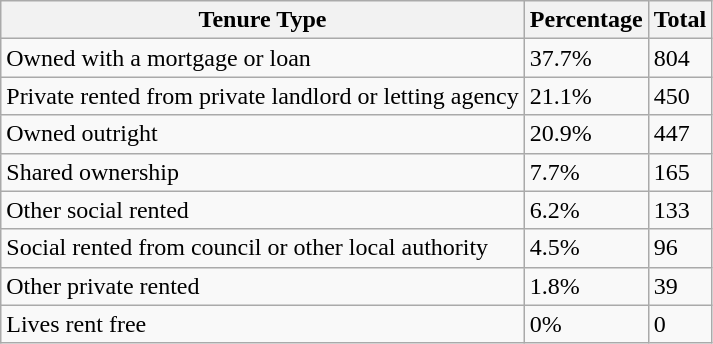<table class="wikitable">
<tr>
<th>Tenure Type</th>
<th>Percentage</th>
<th>Total</th>
</tr>
<tr>
<td>Owned with a mortgage or loan</td>
<td>37.7%</td>
<td>804</td>
</tr>
<tr>
<td>Private rented from private landlord or letting agency</td>
<td>21.1%</td>
<td>450</td>
</tr>
<tr>
<td>Owned outright</td>
<td>20.9%</td>
<td>447</td>
</tr>
<tr>
<td>Shared ownership</td>
<td>7.7%</td>
<td>165</td>
</tr>
<tr>
<td>Other social rented</td>
<td>6.2%</td>
<td>133</td>
</tr>
<tr>
<td>Social rented from council or other local authority</td>
<td>4.5%</td>
<td>96</td>
</tr>
<tr>
<td>Other private rented</td>
<td>1.8%</td>
<td>39</td>
</tr>
<tr>
<td>Lives rent free</td>
<td>0%</td>
<td>0</td>
</tr>
</table>
